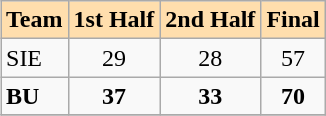<table class="wikitable" align=right>
<tr bgcolor=#ffdead align=center>
<td><strong>Team</strong></td>
<td><strong>1st Half</strong></td>
<td><strong>2nd Half</strong></td>
<td><strong>Final</strong></td>
</tr>
<tr>
<td>SIE</td>
<td align=center>29</td>
<td align=center>28</td>
<td align=center>57</td>
</tr>
<tr>
<td><strong>BU</strong></td>
<td align=center><strong>37</strong></td>
<td align=center><strong>33</strong></td>
<td align=center><strong>70</strong></td>
</tr>
<tr>
</tr>
</table>
